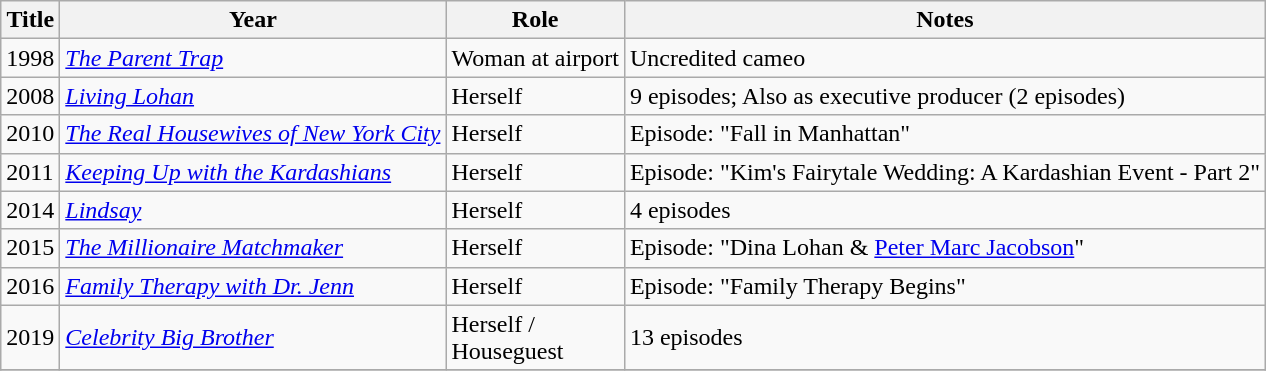<table class="wikitable">
<tr>
<th>Title</th>
<th>Year</th>
<th>Role</th>
<th>Notes</th>
</tr>
<tr>
<td>1998</td>
<td><em><a href='#'>The Parent Trap</a></em></td>
<td>Woman at airport</td>
<td>Uncredited cameo</td>
</tr>
<tr>
<td>2008</td>
<td><em><a href='#'>Living Lohan</a></em></td>
<td>Herself</td>
<td>9 episodes; Also as executive producer (2 episodes)</td>
</tr>
<tr>
<td>2010</td>
<td><em><a href='#'>The Real Housewives of New York City</a></em></td>
<td>Herself</td>
<td>Episode: "Fall in Manhattan"</td>
</tr>
<tr>
<td>2011</td>
<td><em><a href='#'>Keeping Up with the Kardashians</a></em></td>
<td>Herself</td>
<td>Episode: "Kim's Fairytale Wedding: A Kardashian Event - Part 2"</td>
</tr>
<tr>
<td>2014</td>
<td><em><a href='#'>Lindsay</a></em></td>
<td>Herself</td>
<td>4 episodes</td>
</tr>
<tr>
<td>2015</td>
<td><em><a href='#'>The Millionaire Matchmaker</a></em></td>
<td>Herself</td>
<td>Episode: "Dina Lohan & <a href='#'>Peter Marc Jacobson</a>"</td>
</tr>
<tr>
<td>2016</td>
<td><em><a href='#'>Family Therapy with Dr. Jenn</a></em></td>
<td>Herself</td>
<td>Episode: "Family Therapy Begins"</td>
</tr>
<tr>
<td>2019</td>
<td><em><a href='#'>Celebrity Big Brother</a></em></td>
<td>Herself /<br>Houseguest</td>
<td>13 episodes</td>
</tr>
<tr>
</tr>
</table>
